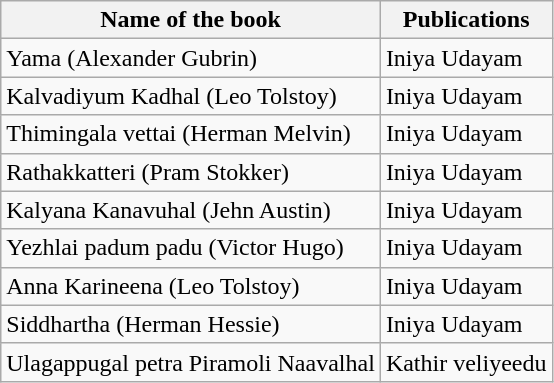<table class="wikitable sortable">
<tr>
<th>Name of the book</th>
<th>Publications</th>
</tr>
<tr>
<td>Yama (Alexander Gubrin)</td>
<td>Iniya Udayam</td>
</tr>
<tr>
<td>Kalvadiyum Kadhal (Leo Tolstoy)</td>
<td>Iniya Udayam</td>
</tr>
<tr>
<td>Thimingala vettai (Herman Melvin)</td>
<td>Iniya Udayam</td>
</tr>
<tr>
<td>Rathakkatteri (Pram Stokker)</td>
<td>Iniya Udayam</td>
</tr>
<tr>
<td>Kalyana Kanavuhal (Jehn Austin)</td>
<td>Iniya Udayam</td>
</tr>
<tr>
<td>Yezhlai padum padu (Victor Hugo)</td>
<td>Iniya Udayam</td>
</tr>
<tr>
<td>Anna Karineena (Leo Tolstoy)</td>
<td>Iniya Udayam</td>
</tr>
<tr>
<td>Siddhartha (Herman Hessie)</td>
<td>Iniya Udayam</td>
</tr>
<tr>
<td>Ulagappugal petra Piramoli Naavalhal</td>
<td>Kathir veliyeedu</td>
</tr>
</table>
